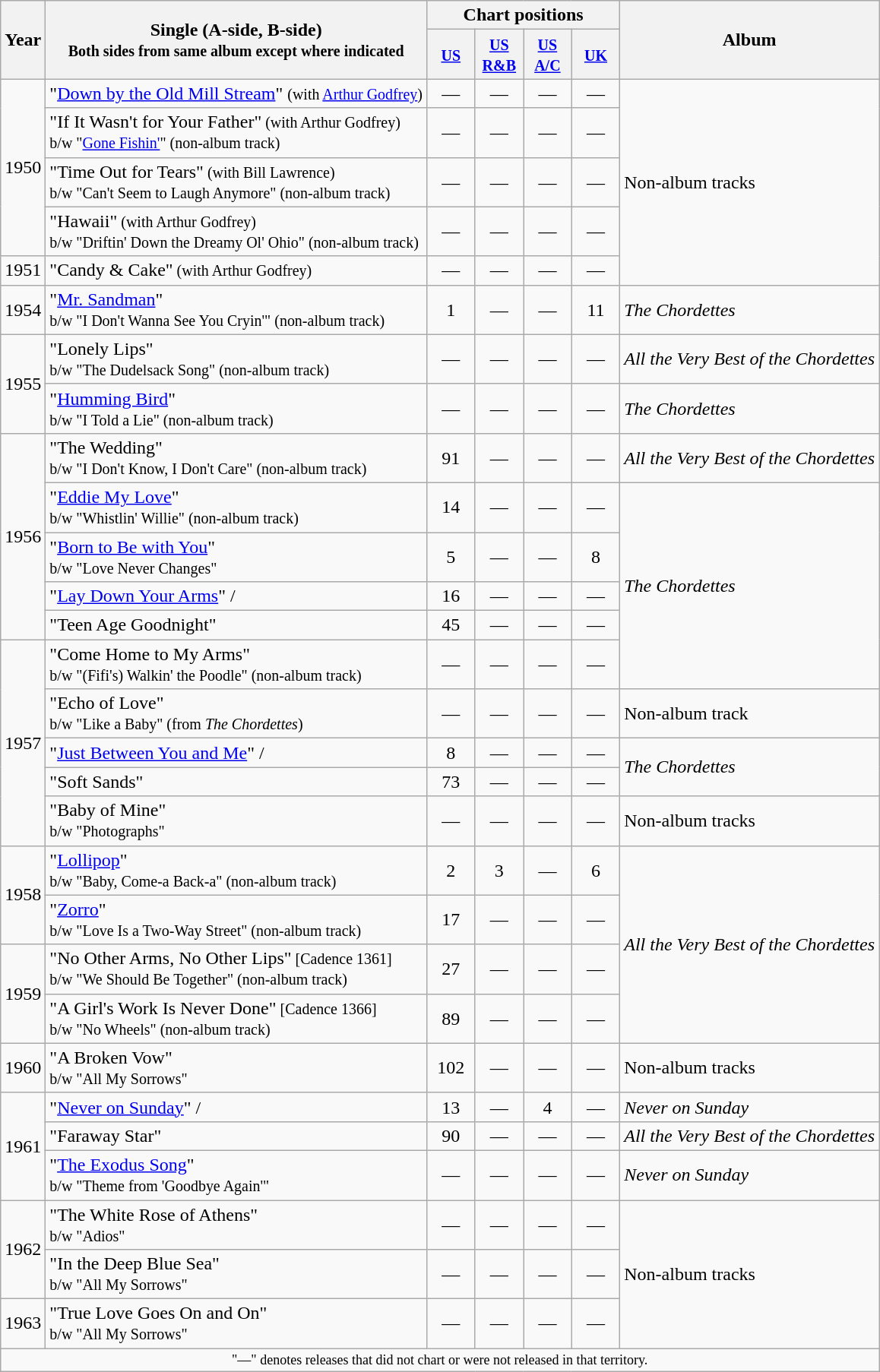<table class="wikitable" style="text-align:center;">
<tr>
<th rowspan="2">Year</th>
<th rowspan="2">Single (A-side, B-side)<br><small>Both sides from same album except where indicated</small></th>
<th colspan="4">Chart positions</th>
<th rowspan="2">Album</th>
</tr>
<tr>
<th style="width:35px;"><small><a href='#'>US</a></small><br></th>
<th style="width:35px;"><small><a href='#'>US<br>R&B</a></small><br></th>
<th style="width:35px;"><small><a href='#'>US<br>A/C</a></small><br></th>
<th style="width:35px;"><small><a href='#'>UK</a></small><br></th>
</tr>
<tr>
<td rowspan="4">1950</td>
<td style="text-align:left;">"<a href='#'>Down by the Old Mill Stream</a>" <small>(with <a href='#'>Arthur Godfrey</a>)</small></td>
<td>—</td>
<td>—</td>
<td>—</td>
<td>—</td>
<td align="left" rowspan="5">Non-album tracks</td>
</tr>
<tr>
<td style="text-align:left;">"If It Wasn't for Your Father"<small> (with Arthur Godfrey)</small><br><small>b/w "<a href='#'>Gone Fishin'</a>" (non-album track)</small></td>
<td>—</td>
<td>—</td>
<td>—</td>
<td>—</td>
</tr>
<tr>
<td style="text-align:left;">"Time Out for Tears"<small> (with Bill Lawrence)</small><br><small>b/w "Can't Seem to Laugh Anymore" (non-album track)</small></td>
<td>—</td>
<td>—</td>
<td>—</td>
<td>—</td>
</tr>
<tr>
<td style="text-align:left;">"Hawaii"<small> (with Arthur Godfrey)</small><br><small>b/w "Driftin' Down the Dreamy Ol' Ohio" (non-album track)</small></td>
<td>—</td>
<td>—</td>
<td>—</td>
<td>—</td>
</tr>
<tr>
<td>1951</td>
<td style="text-align:left;">"Candy & Cake"<small> (with Arthur Godfrey)</small><br></td>
<td>—</td>
<td>—</td>
<td>—</td>
<td>—</td>
</tr>
<tr>
<td>1954</td>
<td style="text-align:left;">"<a href='#'>Mr. Sandman</a>"<br><small>b/w "I Don't Wanna See You Cryin'" (non-album track)</small></td>
<td>1</td>
<td>—</td>
<td>—</td>
<td>11</td>
<td align="left"><em>The Chordettes</em></td>
</tr>
<tr>
<td rowspan="2">1955</td>
<td style="text-align:left;">"Lonely Lips"<br><small>b/w "The Dudelsack Song" (non-album track)</small></td>
<td>—</td>
<td>—</td>
<td>—</td>
<td>—</td>
<td align="left"><em>All the Very Best of the Chordettes</em></td>
</tr>
<tr>
<td style="text-align:left;">"<a href='#'>Humming Bird</a>"<br><small>b/w "I Told a Lie" (non-album track)</small></td>
<td>—</td>
<td>—</td>
<td>—</td>
<td>—</td>
<td align="left"><em>The Chordettes</em></td>
</tr>
<tr>
<td rowspan="5">1956</td>
<td style="text-align:left;">"The Wedding"<br><small>b/w "I Don't Know, I Don't Care" (non-album track)</small></td>
<td>91</td>
<td>—</td>
<td>—</td>
<td>—</td>
<td align="left"><em>All the Very Best of the Chordettes</em></td>
</tr>
<tr>
<td style="text-align:left;">"<a href='#'>Eddie My Love</a>"<br><small>b/w "Whistlin' Willie" (non-album track)</small></td>
<td>14</td>
<td>—</td>
<td>—</td>
<td>—</td>
<td align="left" rowspan="5"><em>The Chordettes</em></td>
</tr>
<tr>
<td style="text-align:left;">"<a href='#'>Born to Be with You</a>"<br><small>b/w "Love Never Changes"</small></td>
<td>5</td>
<td>—</td>
<td>—</td>
<td>8</td>
</tr>
<tr>
<td style="text-align:left;">"<a href='#'>Lay Down Your Arms</a>" /</td>
<td>16</td>
<td>—</td>
<td>—</td>
<td>—</td>
</tr>
<tr>
<td style="text-align:left;">"Teen Age Goodnight"</td>
<td>45</td>
<td>—</td>
<td>—</td>
<td>—</td>
</tr>
<tr>
<td rowspan="5">1957</td>
<td style="text-align:left;">"Come Home to My Arms"<br><small>b/w "(Fifi's) Walkin' the Poodle" (non-album track)</small></td>
<td>—</td>
<td>—</td>
<td>—</td>
<td>—</td>
</tr>
<tr>
<td style="text-align:left;">"Echo of Love"<br><small>b/w "Like a Baby" (from <em>The Chordettes</em>)</small></td>
<td>—</td>
<td>—</td>
<td>—</td>
<td>—</td>
<td align="left">Non-album track</td>
</tr>
<tr>
<td style="text-align:left;">"<a href='#'>Just Between You and Me</a>" /</td>
<td>8</td>
<td>—</td>
<td>—</td>
<td>—</td>
<td align="left" rowspan="2"><em>The Chordettes</em></td>
</tr>
<tr>
<td style="text-align:left;">"Soft Sands"</td>
<td>73</td>
<td>—</td>
<td>—</td>
<td>—</td>
</tr>
<tr>
<td style="text-align:left;">"Baby of Mine"<br><small>b/w "Photographs"</small></td>
<td>—</td>
<td>—</td>
<td>—</td>
<td>—</td>
<td align="left">Non-album tracks</td>
</tr>
<tr>
<td rowspan="2">1958</td>
<td style="text-align:left;">"<a href='#'>Lollipop</a>"<br><small>b/w "Baby, Come-a Back-a" (non-album track)</small></td>
<td>2</td>
<td>3</td>
<td>—</td>
<td>6</td>
<td align="left" rowspan="4"><em>All the Very Best of the Chordettes</em></td>
</tr>
<tr>
<td style="text-align:left;">"<a href='#'>Zorro</a>"<br><small>b/w "Love Is a Two-Way Street" (non-album track)</small></td>
<td>17</td>
<td>—</td>
<td>—</td>
<td>—</td>
</tr>
<tr>
<td rowspan="2">1959</td>
<td style="text-align:left;">"No Other Arms, No Other Lips"<small> [Cadence 1361]</small><br><small>b/w "We Should Be Together" (non-album track)</small></td>
<td>27</td>
<td>—</td>
<td>—</td>
<td>—</td>
</tr>
<tr>
<td style="text-align:left;">"A Girl's Work Is Never Done"<small> [Cadence 1366]</small><br><small>b/w "No Wheels" (non-album track)</small></td>
<td>89</td>
<td>—</td>
<td>—</td>
<td>—</td>
</tr>
<tr>
<td>1960</td>
<td style="text-align:left;">"A Broken Vow"<br><small>b/w "All My Sorrows"</small></td>
<td>102</td>
<td>—</td>
<td>—</td>
<td>—</td>
<td align="left">Non-album tracks</td>
</tr>
<tr>
<td rowspan="3">1961</td>
<td style="text-align:left;">"<a href='#'>Never on Sunday</a>" /</td>
<td>13</td>
<td>—</td>
<td>4</td>
<td>—</td>
<td align="left"><em>Never on Sunday</em></td>
</tr>
<tr>
<td style="text-align:left;">"Faraway Star"</td>
<td>90</td>
<td>—</td>
<td>—</td>
<td>—</td>
<td align="left"><em>All the Very Best of the Chordettes</em></td>
</tr>
<tr>
<td style="text-align:left;">"<a href='#'>The Exodus Song</a>"<br><small>b/w "Theme from 'Goodbye Again'"</small></td>
<td>—</td>
<td>—</td>
<td>—</td>
<td>—</td>
<td align="left"><em>Never on Sunday</em></td>
</tr>
<tr>
<td rowspan="2">1962</td>
<td style="text-align:left;">"The White Rose of Athens"<br><small>b/w "Adios"</small></td>
<td>—</td>
<td>—</td>
<td>—</td>
<td>—</td>
<td align="left" rowspan="3">Non-album tracks</td>
</tr>
<tr>
<td style="text-align:left;">"In the Deep Blue Sea"<br><small>b/w "All My Sorrows"</small></td>
<td>—</td>
<td>—</td>
<td>—</td>
<td>—</td>
</tr>
<tr>
<td>1963</td>
<td style="text-align:left;">"True Love Goes On and On"<br><small>b/w "All My Sorrows"</small></td>
<td>—</td>
<td>—</td>
<td>—</td>
<td>—</td>
</tr>
<tr>
<td colspan="7" style="text-align:center; font-size:9pt;">"—" denotes releases that did not chart or were not released in that territory.</td>
</tr>
</table>
